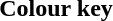<table class="toccolours" style="margin:1em auto;">
<tr>
<th>Colour key<br></th>
</tr>
<tr>
<td><br>





</td>
</tr>
</table>
